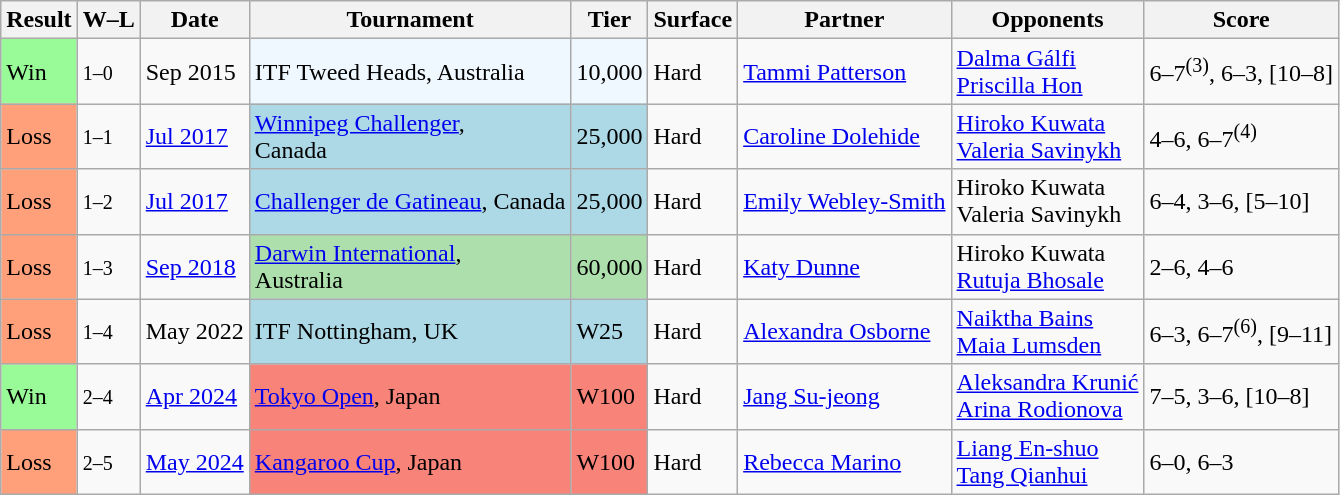<table class="sortable wikitable">
<tr>
<th>Result</th>
<th class="unsortable">W–L</th>
<th>Date</th>
<th>Tournament</th>
<th>Tier</th>
<th>Surface</th>
<th>Partner</th>
<th>Opponents</th>
<th class="unsortable">Score</th>
</tr>
<tr>
<td style="background:#98fb98;">Win</td>
<td><small>1–0</small></td>
<td>Sep 2015</td>
<td style="background:#f0f8ff;">ITF Tweed Heads, Australia</td>
<td style="background:#f0f8ff;">10,000</td>
<td>Hard</td>
<td> <a href='#'>Tammi Patterson</a></td>
<td> <a href='#'>Dalma Gálfi</a> <br>  <a href='#'>Priscilla Hon</a></td>
<td>6–7<sup>(3)</sup>, 6–3, [10–8]</td>
</tr>
<tr>
<td style="background:#ffa07a;">Loss</td>
<td><small>1–1</small></td>
<td><a href='#'>Jul 2017</a></td>
<td bgcolor="lightblue"><a href='#'>Winnipeg Challenger</a>, <br>Canada</td>
<td bgcolor="lightblue">25,000</td>
<td>Hard</td>
<td> <a href='#'>Caroline Dolehide</a></td>
<td> <a href='#'>Hiroko Kuwata</a> <br>  <a href='#'>Valeria Savinykh</a></td>
<td>4–6, 6–7<sup>(4)</sup></td>
</tr>
<tr>
<td style="background:#ffa07a;">Loss</td>
<td><small>1–2</small></td>
<td><a href='#'>Jul 2017</a></td>
<td bgcolor="lightblue"><a href='#'>Challenger de Gatineau</a>, Canada</td>
<td bgcolor="lightblue">25,000</td>
<td>Hard</td>
<td> <a href='#'>Emily Webley-Smith</a></td>
<td> Hiroko Kuwata <br>  Valeria Savinykh</td>
<td>6–4, 3–6, [5–10]</td>
</tr>
<tr>
<td style="background:#ffa07a;">Loss</td>
<td><small>1–3</small></td>
<td><a href='#'>Sep 2018</a></td>
<td style="background:#addfad;"><a href='#'>Darwin International</a>, <br>Australia</td>
<td style="background:#addfad;">60,000</td>
<td>Hard</td>
<td> <a href='#'>Katy Dunne</a></td>
<td> Hiroko Kuwata <br>  <a href='#'>Rutuja Bhosale</a></td>
<td>2–6, 4–6</td>
</tr>
<tr>
<td style="background:#ffa07a;">Loss</td>
<td><small>1–4</small></td>
<td>May 2022</td>
<td bgcolor="lightblue">ITF Nottingham, UK</td>
<td bgcolor="lightblue">W25</td>
<td>Hard</td>
<td> <a href='#'>Alexandra Osborne</a></td>
<td> <a href='#'>Naiktha Bains</a> <br>  <a href='#'>Maia Lumsden</a></td>
<td>6–3, 6–7<sup>(6)</sup>, [9–11]</td>
</tr>
<tr>
<td style="background:#98fb98;">Win</td>
<td><small>2–4</small></td>
<td><a href='#'>Apr 2024</a></td>
<td style="background:#f88379;"><a href='#'>Tokyo Open</a>, Japan</td>
<td style="background:#f88379;">W100</td>
<td>Hard</td>
<td> <a href='#'>Jang Su-jeong</a></td>
<td> <a href='#'>Aleksandra Krunić</a><br>  <a href='#'>Arina Rodionova</a></td>
<td>7–5, 3–6, [10–8]</td>
</tr>
<tr>
<td style="background:#ffa07a;">Loss</td>
<td><small>2–5</small></td>
<td><a href='#'>May 2024</a></td>
<td style="background:#f88379;"><a href='#'>Kangaroo Cup</a>, Japan</td>
<td style="background:#f88379;">W100</td>
<td>Hard</td>
<td> <a href='#'>Rebecca Marino</a></td>
<td> <a href='#'>Liang En-shuo</a> <br>  <a href='#'>Tang Qianhui</a></td>
<td>6–0, 6–3</td>
</tr>
</table>
